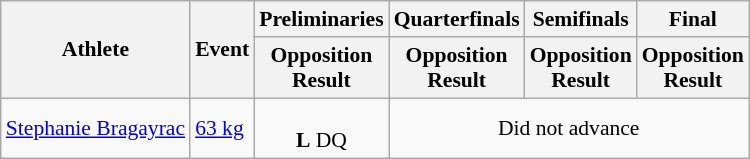<table class="wikitable" border="1" style="font-size:90%">
<tr>
<th rowspan=2>Athlete</th>
<th rowspan=2>Event</th>
<th>Preliminaries</th>
<th>Quarterfinals</th>
<th>Semifinals</th>
<th>Final</th>
</tr>
<tr>
<th>Opposition<br>Result</th>
<th>Opposition<br>Result</th>
<th>Opposition<br>Result</th>
<th>Opposition<br>Result</th>
</tr>
<tr align=center>
<td align=left><a href='#'>Stephanie Bragayrac</a></td>
<td align=left><a href='#'>63 kg</a></td>
<td><br><strong>L</strong> DQ</td>
<td colspan="3" align=center>Did not advance</td>
</tr>
</table>
